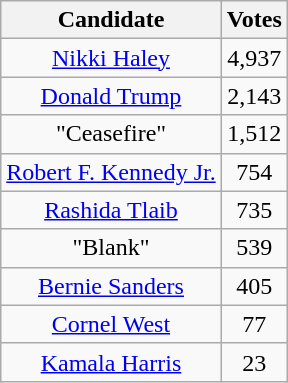<table class="wikitable sortable" style="text-align:center">
<tr>
<th>Candidate</th>
<th>Votes</th>
</tr>
<tr>
<td><a href='#'>Nikki Haley</a></td>
<td>4,937</td>
</tr>
<tr>
<td><a href='#'>Donald Trump</a></td>
<td>2,143</td>
</tr>
<tr>
<td>"Ceasefire"</td>
<td>1,512</td>
</tr>
<tr>
<td><a href='#'>Robert F. Kennedy Jr.</a></td>
<td>754</td>
</tr>
<tr>
<td><a href='#'>Rashida Tlaib</a></td>
<td>735</td>
</tr>
<tr>
<td>"Blank"</td>
<td>539</td>
</tr>
<tr>
<td><a href='#'>Bernie Sanders</a></td>
<td>405</td>
</tr>
<tr>
<td><a href='#'>Cornel West</a></td>
<td>77</td>
</tr>
<tr>
<td><a href='#'>Kamala Harris</a></td>
<td>23</td>
</tr>
</table>
